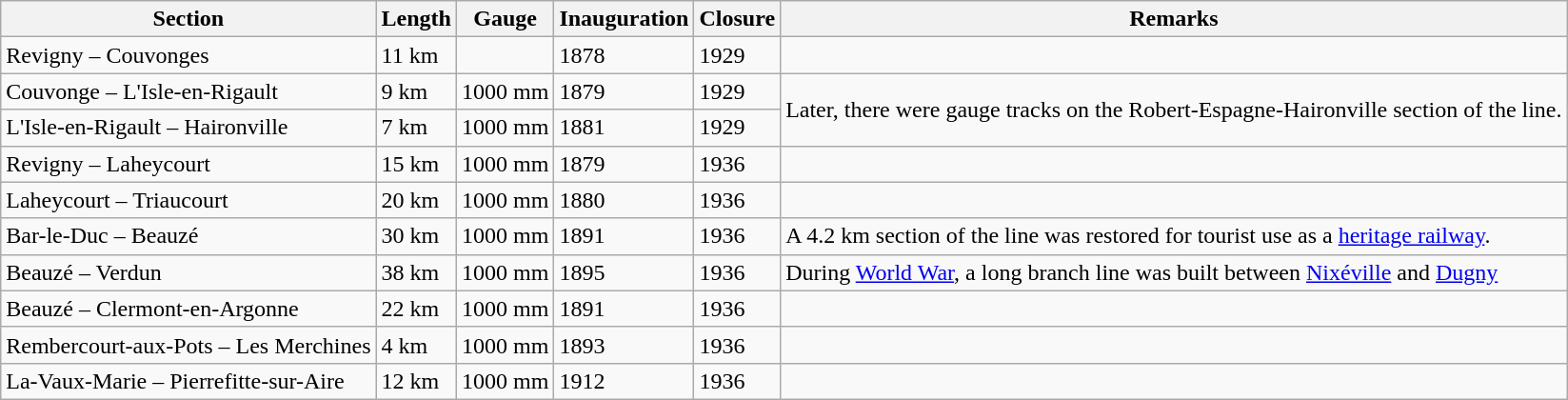<table class="wikitable">
<tr>
<th>Section</th>
<th>Length</th>
<th>Gauge</th>
<th>Inauguration</th>
<th>Closure</th>
<th>Remarks</th>
</tr>
<tr>
<td>Revigny – Couvonges</td>
<td>11 km</td>
<td></td>
<td>1878</td>
<td>1929</td>
<td></td>
</tr>
<tr>
<td>Couvonge – L'Isle-en-Rigault</td>
<td>9 km</td>
<td>1000 mm</td>
<td>1879</td>
<td>1929</td>
<td rowspan="2">Later, there were  gauge tracks on the Robert-Espagne-Haironville section of the line.</td>
</tr>
<tr>
<td>L'Isle-en-Rigault – Haironville</td>
<td>7 km</td>
<td>1000 mm</td>
<td>1881</td>
<td>1929</td>
</tr>
<tr>
<td>Revigny – Laheycourt</td>
<td>15 km</td>
<td>1000 mm</td>
<td>1879</td>
<td>1936</td>
<td></td>
</tr>
<tr>
<td>Laheycourt – Triaucourt</td>
<td>20 km</td>
<td>1000 mm</td>
<td>1880</td>
<td>1936</td>
<td></td>
</tr>
<tr>
<td>Bar-le-Duc – Beauzé</td>
<td>30 km</td>
<td>1000 mm</td>
<td>1891</td>
<td>1936</td>
<td>A 4.2 km section of the line was restored for tourist use as a <a href='#'>heritage railway</a>.</td>
</tr>
<tr>
<td>Beauzé – Verdun</td>
<td>38 km</td>
<td>1000 mm</td>
<td>1895</td>
<td>1936</td>
<td>During <a href='#'>World War</a>, a  long branch line was built between <a href='#'>Nixéville</a> and <a href='#'>Dugny</a></td>
</tr>
<tr>
<td>Beauzé – Clermont-en-Argonne</td>
<td>22 km</td>
<td>1000 mm</td>
<td>1891</td>
<td>1936</td>
<td></td>
</tr>
<tr>
<td>Rembercourt-aux-Pots – Les Merchines</td>
<td>4 km</td>
<td>1000 mm</td>
<td>1893</td>
<td>1936</td>
<td></td>
</tr>
<tr>
<td>La-Vaux-Marie – Pierrefitte-sur-Aire</td>
<td>12 km</td>
<td>1000 mm</td>
<td>1912</td>
<td>1936</td>
<td></td>
</tr>
</table>
